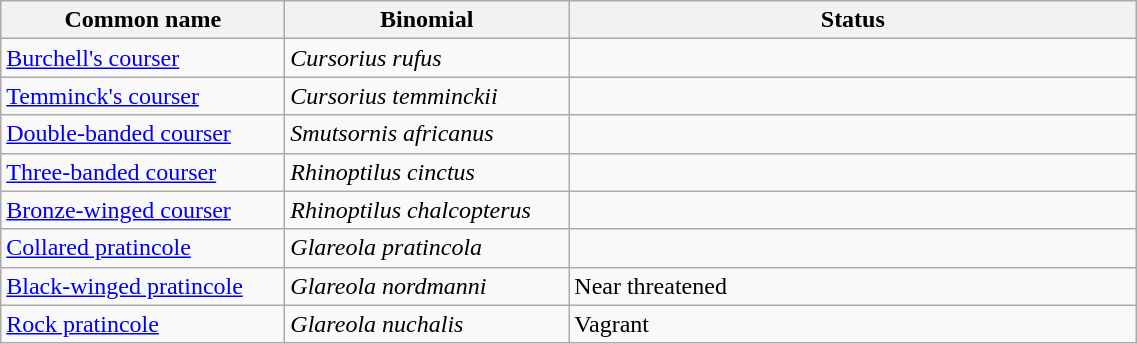<table width=60% class="wikitable">
<tr>
<th width=25%>Common name</th>
<th width=25%>Binomial</th>
<th width=50%>Status</th>
</tr>
<tr>
<td><a href='#'>Burchell's courser</a></td>
<td><em>Cursorius rufus</em></td>
<td></td>
</tr>
<tr>
<td><a href='#'>Temminck's courser</a></td>
<td><em>Cursorius temminckii</em></td>
<td></td>
</tr>
<tr>
<td><a href='#'>Double-banded courser</a></td>
<td><em>Smutsornis africanus</em></td>
<td></td>
</tr>
<tr>
<td><a href='#'>Three-banded courser</a></td>
<td><em>Rhinoptilus cinctus</em></td>
<td></td>
</tr>
<tr>
<td><a href='#'>Bronze-winged courser</a></td>
<td><em>Rhinoptilus chalcopterus</em></td>
<td></td>
</tr>
<tr>
<td><a href='#'>Collared pratincole</a></td>
<td><em>Glareola pratincola</em></td>
<td></td>
</tr>
<tr>
<td><a href='#'>Black-winged pratincole</a></td>
<td><em>Glareola nordmanni</em></td>
<td>Near threatened</td>
</tr>
<tr>
<td><a href='#'>Rock pratincole</a></td>
<td><em>Glareola nuchalis</em></td>
<td>Vagrant</td>
</tr>
</table>
